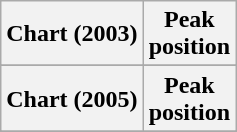<table class="wikitable">
<tr>
<th align="center">Chart (2003)</th>
<th align="center">Peak<br>position</th>
</tr>
<tr>
</tr>
<tr>
<th align="center">Chart (2005)</th>
<th align="center">Peak<br>position</th>
</tr>
<tr>
</tr>
<tr>
</tr>
<tr>
</tr>
<tr>
</tr>
</table>
